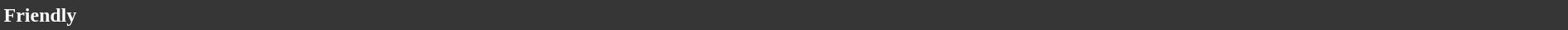<table style="width: 100%; background:#363636; color:white;">
<tr>
<td><strong>Friendly</strong></td>
</tr>
</table>
